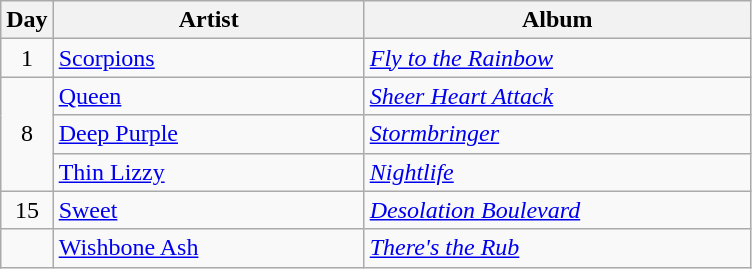<table class="wikitable" border="1">
<tr>
<th>Day</th>
<th width="200">Artist</th>
<th width="250">Album</th>
</tr>
<tr>
<td style="text-align:center;" rowspan="1">1</td>
<td><a href='#'>Scorpions</a></td>
<td><em><a href='#'>Fly to the Rainbow</a></em></td>
</tr>
<tr>
<td style="text-align:center;" rowspan="3">8</td>
<td><a href='#'>Queen</a></td>
<td><em><a href='#'>Sheer Heart Attack</a></em></td>
</tr>
<tr>
<td><a href='#'>Deep Purple</a></td>
<td><em><a href='#'>Stormbringer</a></em></td>
</tr>
<tr>
<td><a href='#'>Thin Lizzy</a></td>
<td><em><a href='#'>Nightlife</a></em></td>
</tr>
<tr>
<td style="text-align:center;" rowspan="1">15</td>
<td><a href='#'>Sweet</a></td>
<td><em><a href='#'>Desolation Boulevard</a></em></td>
</tr>
<tr>
<td style="text-align:center;" rowspan="1"></td>
<td><a href='#'>Wishbone Ash</a></td>
<td><em><a href='#'>There's the Rub</a></em></td>
</tr>
</table>
